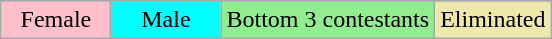<table class="wikitable" style="margin:1em auto; text-align:center;">
<tr>
</tr>
<tr>
<td style="background:pink;" width="20%">Female</td>
<td style="background:cyan;" width="20%">Male</td>
<td style="background:lightgreen;">Bottom 3 contestants</td>
<td style="background:Palegoldenrod;">Eliminated</td>
</tr>
</table>
